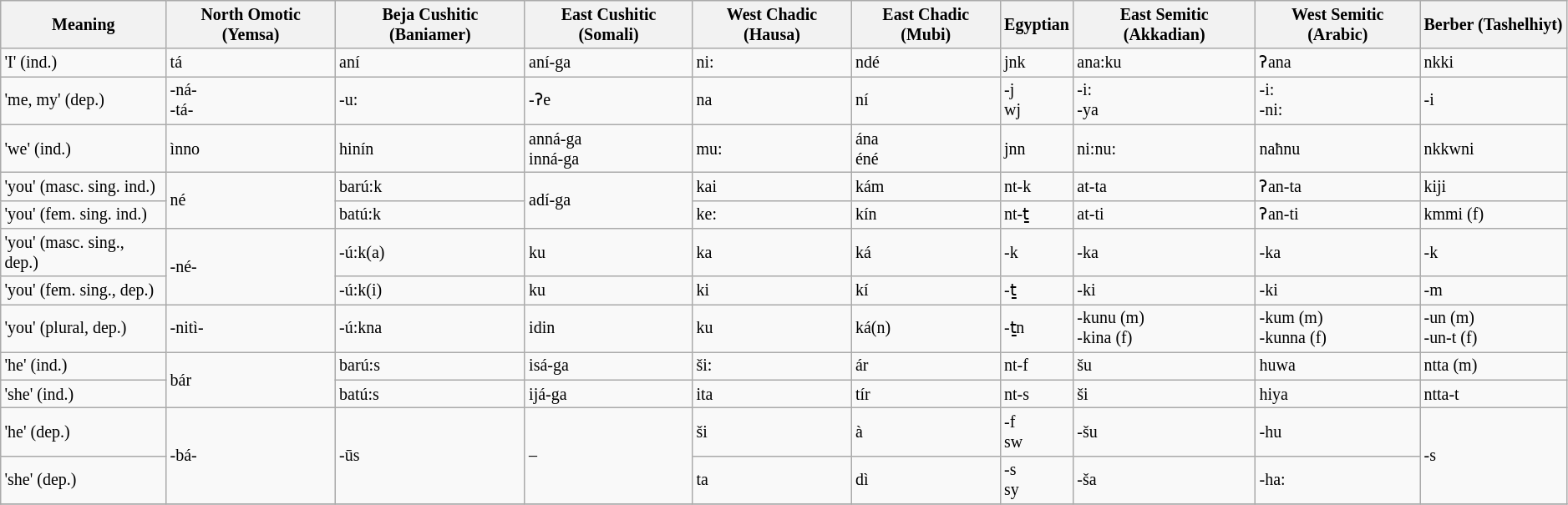<table class="wikitable" style="font-size:smaller;">
<tr>
<th>Meaning</th>
<th>North Omotic (Yemsa)</th>
<th>Beja Cushitic (Baniamer)</th>
<th>East Cushitic (Somali)</th>
<th>West Chadic (Hausa)</th>
<th>East Chadic (Mubi)</th>
<th>Egyptian</th>
<th>East Semitic (Akkadian)</th>
<th>West Semitic (Arabic)</th>
<th>Berber (Tashelhiyt)</th>
</tr>
<tr>
<td>'I' (ind.)</td>
<td>tá</td>
<td>aní</td>
<td>aní-ga</td>
<td>ni:</td>
<td>ndé</td>
<td>jnk</td>
<td>ana:ku</td>
<td>ʔana</td>
<td>nkki</td>
</tr>
<tr>
<td>'me, my' (dep.)</td>
<td>-ná-<br> -tá-</td>
<td>-u:</td>
<td>-ʔe</td>
<td>na</td>
<td>ní</td>
<td>-j<br> wj</td>
<td>-i:<br> -ya</td>
<td>-i:<br> -ni:</td>
<td>-i</td>
</tr>
<tr>
<td>'we' (ind.)</td>
<td>ìnno</td>
<td>hinín</td>
<td>anná-ga<br> inná-ga</td>
<td>mu:</td>
<td>ána<br> éné</td>
<td>jnn</td>
<td>ni:nu:</td>
<td>naħnu</td>
<td>nkkwni</td>
</tr>
<tr>
<td>'you' (masc. sing. ind.)</td>
<td rowspan="2">né</td>
<td>barú:k</td>
<td rowspan="2">adí-ga</td>
<td>kai</td>
<td>kám</td>
<td>nt-k</td>
<td>at-ta</td>
<td>ʔan-ta</td>
<td>kiji</td>
</tr>
<tr>
<td>'you' (fem. sing. ind.)</td>
<td>batú:k</td>
<td>ke:</td>
<td>kín</td>
<td>nt-ṯ</td>
<td>at-ti</td>
<td>ʔan-ti</td>
<td>kmmi (f)</td>
</tr>
<tr>
<td>'you' (masc. sing., dep.)</td>
<td rowspan="2">-né-</td>
<td>-ú:k(a)</td>
<td>ku</td>
<td>ka</td>
<td>ká</td>
<td>-k</td>
<td>-ka</td>
<td>-ka</td>
<td>-k</td>
</tr>
<tr>
<td>'you' (fem. sing., dep.)</td>
<td>-ú:k(i)</td>
<td>ku</td>
<td>ki</td>
<td>kí</td>
<td>-ṯ</td>
<td>-ki</td>
<td>-ki</td>
<td>-m</td>
</tr>
<tr>
<td>'you' (plural, dep.)</td>
<td>-nitì-</td>
<td>-ú:kna</td>
<td>idin</td>
<td>ku</td>
<td>ká(n)</td>
<td>-ṯn</td>
<td>-kunu (m)<br> -kina (f)</td>
<td>-kum (m)<br> -kunna (f)</td>
<td>-un (m)<br> -un-t (f)</td>
</tr>
<tr>
<td>'he' (ind.)</td>
<td rowspan="2">bár</td>
<td>barú:s</td>
<td>isá-ga</td>
<td>ši:</td>
<td>ár</td>
<td>nt-f</td>
<td>šu</td>
<td>huwa</td>
<td>ntta (m)</td>
</tr>
<tr>
<td>'she' (ind.)</td>
<td>batú:s</td>
<td>ijá-ga</td>
<td>ita</td>
<td>tír</td>
<td>nt-s</td>
<td>ši</td>
<td>hiya</td>
<td>ntta-t</td>
</tr>
<tr>
<td>'he' (dep.)</td>
<td rowspan="2">-bá-</td>
<td rowspan="2">-ūs</td>
<td rowspan="2">–</td>
<td>ši</td>
<td>à</td>
<td>-f<br> sw</td>
<td>-šu</td>
<td>-hu</td>
<td rowspan="2">-s</td>
</tr>
<tr>
<td>'she' (dep.)</td>
<td>ta</td>
<td>dì</td>
<td>-s<br> sy</td>
<td>-ša</td>
<td>-ha:</td>
</tr>
<tr>
</tr>
</table>
